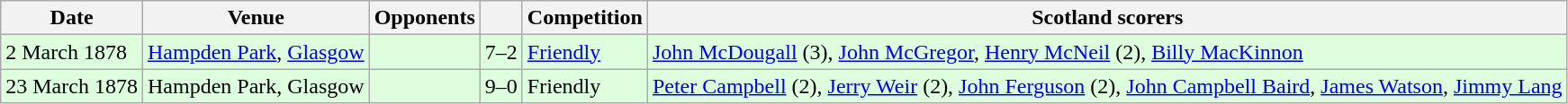<table class="wikitable">
<tr>
<th>Date</th>
<th>Venue</th>
<th>Opponents</th>
<th></th>
<th>Competition</th>
<th>Scotland scorers</th>
</tr>
<tr bgcolor=#ddffdd>
<td>2 March 1878</td>
<td><a href='#'>Hampden Park</a>, <a href='#'>Glasgow</a></td>
<td></td>
<td align=center>7–2</td>
<td><a href='#'>Friendly</a></td>
<td><a href='#'>John McDougall</a> (3), <a href='#'>John McGregor</a>, <a href='#'>Henry McNeil</a> (2), <a href='#'>Billy MacKinnon</a></td>
</tr>
<tr bgcolor=#ddffdd>
<td>23 March 1878</td>
<td>Hampden Park, Glasgow</td>
<td></td>
<td align=center>9–0</td>
<td>Friendly</td>
<td><a href='#'>Peter Campbell</a> (2), <a href='#'>Jerry Weir</a> (2), <a href='#'>John Ferguson</a> (2), <a href='#'>John Campbell Baird</a>, <a href='#'>James Watson</a>, <a href='#'>Jimmy Lang</a></td>
</tr>
</table>
